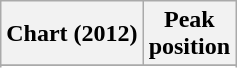<table class="wikitable sortable plainrowheaders">
<tr>
<th>Chart (2012)</th>
<th>Peak<br>position</th>
</tr>
<tr>
</tr>
<tr>
</tr>
<tr>
</tr>
<tr>
</tr>
<tr>
</tr>
</table>
